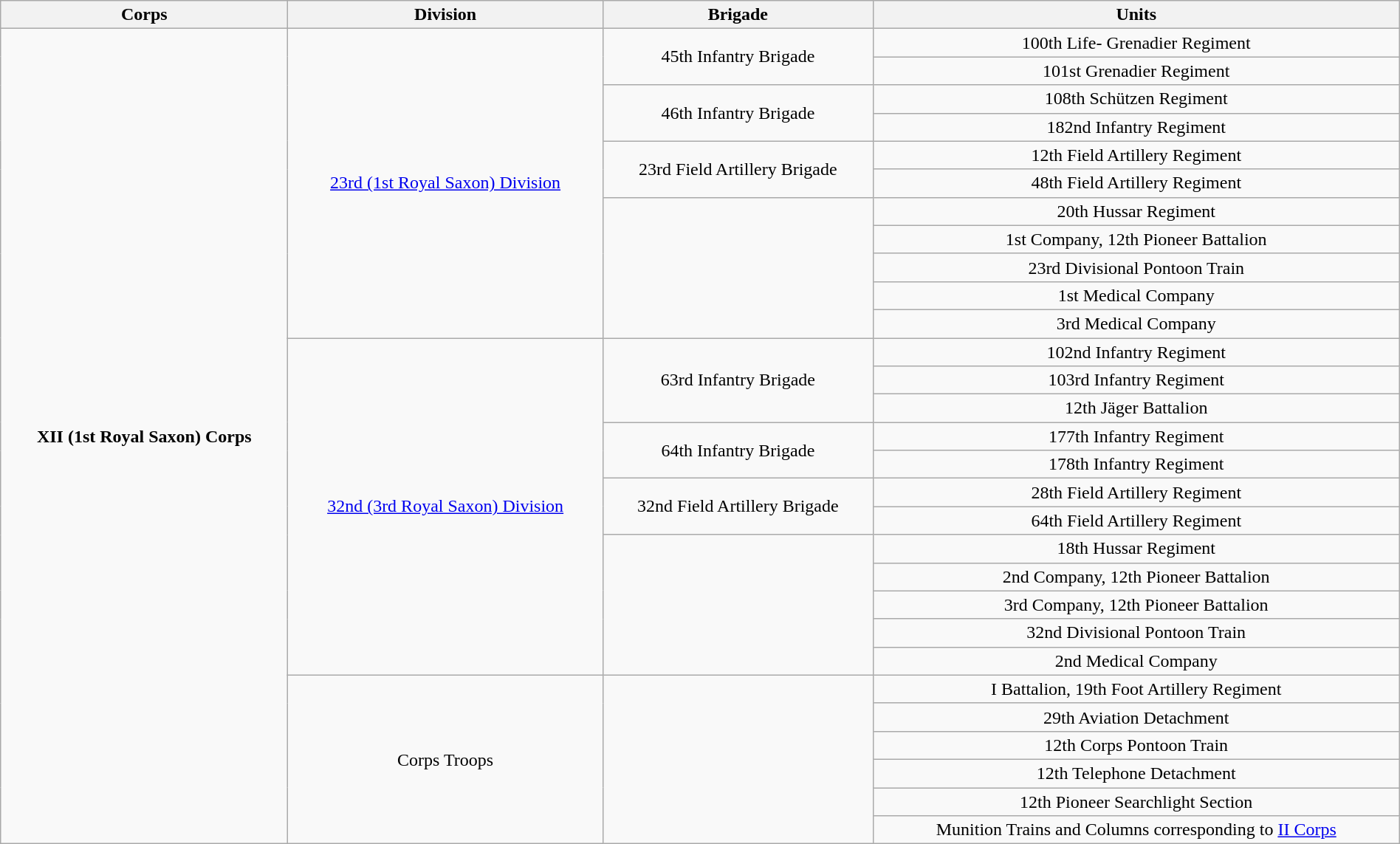<table class="wikitable collapsible collapsed" style="text-align:center; width:100%;">
<tr>
<th>Corps</th>
<th>Division</th>
<th>Brigade</th>
<th>Units</th>
</tr>
<tr>
<td ROWSPAN=29><strong>XII (1st Royal Saxon) Corps</strong></td>
<td ROWSPAN=11><a href='#'>23rd (1st Royal Saxon) Division</a></td>
<td ROWSPAN=2>45th Infantry Brigade</td>
<td>100th Life- Grenadier Regiment</td>
</tr>
<tr>
<td>101st Grenadier Regiment</td>
</tr>
<tr>
<td ROWSPAN=2>46th Infantry Brigade</td>
<td>108th Schützen Regiment</td>
</tr>
<tr>
<td>182nd Infantry Regiment</td>
</tr>
<tr>
<td ROWSPAN=2>23rd Field Artillery Brigade</td>
<td>12th Field Artillery Regiment</td>
</tr>
<tr>
<td>48th Field Artillery Regiment</td>
</tr>
<tr>
<td ROWSPAN=5></td>
<td>20th Hussar Regiment</td>
</tr>
<tr>
<td>1st Company, 12th Pioneer Battalion</td>
</tr>
<tr>
<td>23rd Divisional Pontoon Train</td>
</tr>
<tr>
<td>1st Medical Company</td>
</tr>
<tr>
<td>3rd Medical Company</td>
</tr>
<tr>
<td ROWSPAN=12><a href='#'>32nd (3rd Royal Saxon) Division</a></td>
<td ROWSPAN=3>63rd Infantry Brigade</td>
<td>102nd Infantry Regiment</td>
</tr>
<tr>
<td>103rd  Infantry Regiment</td>
</tr>
<tr>
<td>12th Jäger Battalion</td>
</tr>
<tr>
<td ROWSPAN=2>64th Infantry Brigade</td>
<td>177th Infantry Regiment</td>
</tr>
<tr>
<td>178th Infantry Regiment</td>
</tr>
<tr>
<td ROWSPAN=2>32nd Field Artillery Brigade</td>
<td>28th Field Artillery Regiment</td>
</tr>
<tr>
<td>64th Field Artillery Regiment</td>
</tr>
<tr>
<td ROWSPAN=5></td>
<td>18th Hussar Regiment</td>
</tr>
<tr>
<td>2nd Company, 12th Pioneer Battalion</td>
</tr>
<tr>
<td>3rd Company, 12th Pioneer Battalion</td>
</tr>
<tr>
<td>32nd Divisional Pontoon Train</td>
</tr>
<tr>
<td>2nd Medical Company</td>
</tr>
<tr>
<td ROWSPAN=6>Corps Troops</td>
<td ROWSPAN=6></td>
<td>I Battalion, 19th Foot Artillery Regiment</td>
</tr>
<tr>
<td>29th Aviation Detachment</td>
</tr>
<tr>
<td>12th Corps Pontoon Train</td>
</tr>
<tr>
<td>12th Telephone Detachment</td>
</tr>
<tr>
<td>12th Pioneer Searchlight Section</td>
</tr>
<tr>
<td>Munition Trains and Columns corresponding to <a href='#'>II Corps</a></td>
</tr>
</table>
